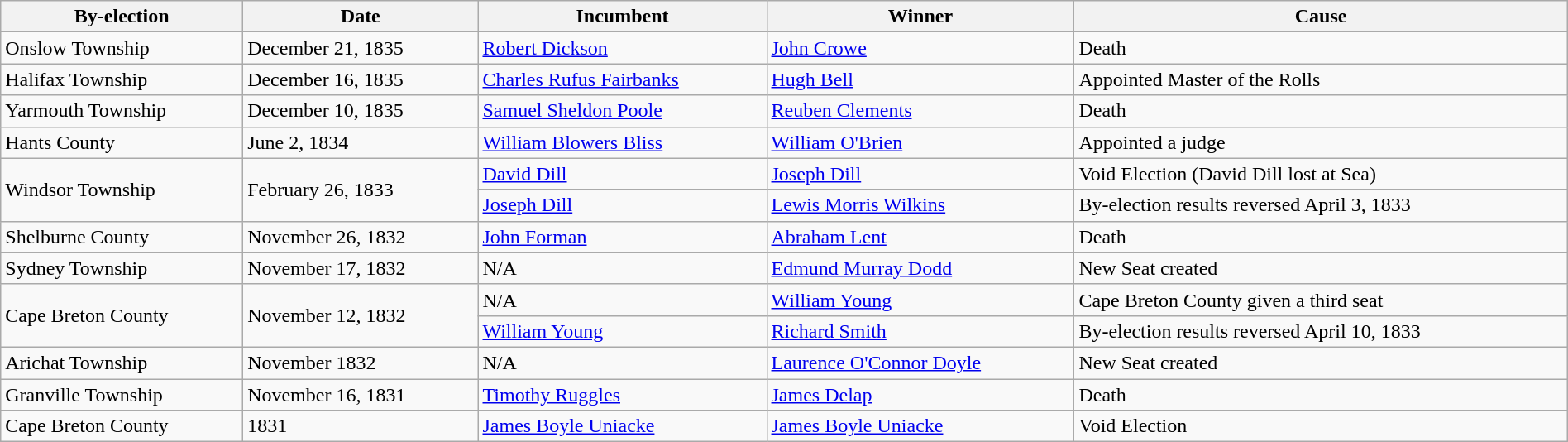<table class=wikitable style="width:100%">
<tr>
<th>By-election</th>
<th>Date</th>
<th>Incumbent</th>
<th>Winner</th>
<th>Cause</th>
</tr>
<tr>
<td>Onslow Township</td>
<td>December 21, 1835</td>
<td><a href='#'>Robert Dickson</a></td>
<td><a href='#'>John Crowe</a></td>
<td>Death</td>
</tr>
<tr>
<td>Halifax Township</td>
<td>December 16, 1835</td>
<td><a href='#'>Charles Rufus Fairbanks</a></td>
<td><a href='#'>Hugh Bell</a></td>
<td>Appointed Master of the Rolls</td>
</tr>
<tr>
<td>Yarmouth Township</td>
<td>December 10, 1835</td>
<td><a href='#'>Samuel Sheldon Poole</a></td>
<td><a href='#'>Reuben Clements</a></td>
<td>Death</td>
</tr>
<tr>
<td>Hants County</td>
<td>June 2, 1834</td>
<td><a href='#'>William Blowers Bliss</a></td>
<td><a href='#'>William O'Brien</a></td>
<td>Appointed a judge</td>
</tr>
<tr>
<td rowspan=2>Windsor Township</td>
<td rowspan=2>February 26, 1833</td>
<td><a href='#'>David Dill</a></td>
<td><a href='#'>Joseph Dill</a></td>
<td>Void Election (David Dill lost at Sea)</td>
</tr>
<tr>
<td><a href='#'>Joseph Dill</a></td>
<td><a href='#'>Lewis Morris Wilkins</a></td>
<td>By-election results reversed April 3, 1833</td>
</tr>
<tr>
<td>Shelburne County</td>
<td>November 26, 1832</td>
<td><a href='#'>John Forman</a></td>
<td><a href='#'>Abraham Lent</a></td>
<td>Death</td>
</tr>
<tr>
<td>Sydney Township</td>
<td>November 17, 1832</td>
<td>N/A</td>
<td><a href='#'>Edmund Murray Dodd</a></td>
<td>New Seat created</td>
</tr>
<tr>
<td rowspan=2>Cape Breton County</td>
<td rowspan=2>November 12, 1832</td>
<td>N/A</td>
<td><a href='#'>William Young</a></td>
<td>Cape Breton County given a third seat</td>
</tr>
<tr>
<td><a href='#'>William Young</a></td>
<td><a href='#'>Richard Smith</a></td>
<td>By-election results reversed April 10, 1833</td>
</tr>
<tr>
<td>Arichat Township</td>
<td>November 1832</td>
<td>N/A</td>
<td><a href='#'>Laurence O'Connor Doyle</a></td>
<td>New Seat created</td>
</tr>
<tr>
<td>Granville Township</td>
<td>November 16, 1831</td>
<td><a href='#'>Timothy Ruggles</a></td>
<td><a href='#'>James Delap</a></td>
<td>Death</td>
</tr>
<tr>
<td>Cape Breton County</td>
<td>1831</td>
<td><a href='#'>James Boyle Uniacke</a></td>
<td><a href='#'>James Boyle Uniacke</a></td>
<td>Void Election</td>
</tr>
</table>
